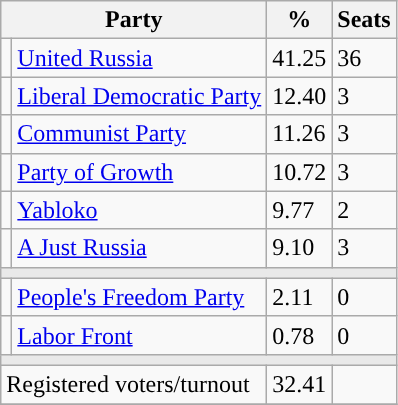<table class="wikitable">
<tr>
<th colspan=2>Party</th>
<th>%</th>
<th>Seats</th>
</tr>
<tr>
<td style="background:"></td>
<td><a href='#'>United Russia</a></td>
<td>41.25</td>
<td>36</td>
</tr>
<tr>
<td style="background:"></td>
<td><a href='#'>Liberal Democratic Party</a></td>
<td>12.40</td>
<td>3</td>
</tr>
<tr>
<td style="background:"></td>
<td><a href='#'>Communist Party</a></td>
<td>11.26</td>
<td>3</td>
</tr>
<tr>
<td style="background:"></td>
<td><a href='#'>Party of Growth</a></td>
<td>10.72</td>
<td>3</td>
</tr>
<tr>
<td style="background:"></td>
<td><a href='#'>Yabloko</a></td>
<td>9.77</td>
<td>2</td>
</tr>
<tr>
<td style="background:"></td>
<td><a href='#'>A Just Russia</a></td>
<td>9.10</td>
<td>3</td>
</tr>
<tr>
<td colspan=4 style="background:#E9E9E9;"></td>
</tr>
<tr>
<td style="background:"></td>
<td><a href='#'>People's Freedom Party</a></td>
<td>2.11</td>
<td>0</td>
</tr>
<tr>
<td style="background:"></td>
<td><a href='#'>Labor Front</a></td>
<td>0.78</td>
<td>0</td>
</tr>
<tr>
<td colspan=4 style="background:#E9E9E9;"></td>
</tr>
<tr>
<td align=left colspan=2>Registered voters/turnout</td>
<td>32.41</td>
<td></td>
</tr>
<tr>
</tr>
</table>
